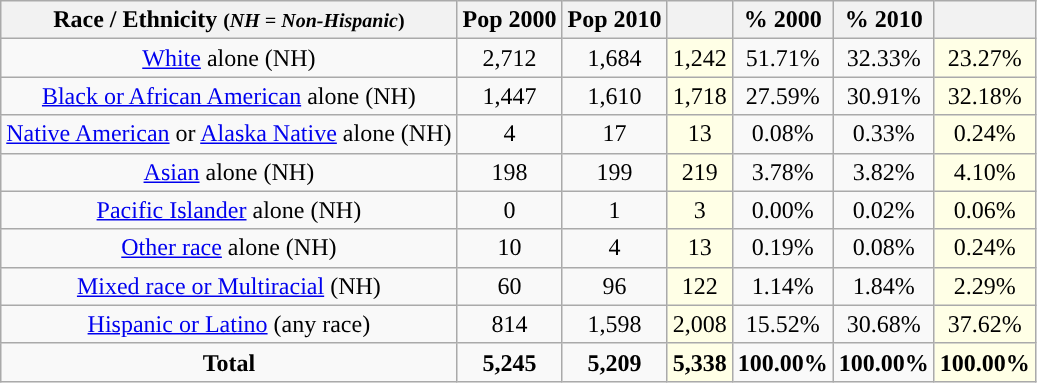<table class="wikitable" style="text-align:center;">
<tr>
<th>Race / Ethnicity <small>(<em>NH = Non-Hispanic</em>)</small></th>
<th>Pop 2000</th>
<th>Pop 2010</th>
<th></th>
<th>% 2000</th>
<th>% 2010</th>
<th></th>
</tr>
<tr>
<td><a href='#'>White</a> alone (NH)</td>
<td>2,712</td>
<td>1,684</td>
<td style='background: #ffffe6;'>1,242</td>
<td>51.71%</td>
<td>32.33%</td>
<td style='background: #ffffe6;'>23.27%</td>
</tr>
<tr>
<td><a href='#'>Black or African American</a> alone (NH)</td>
<td>1,447</td>
<td>1,610</td>
<td style='background: #ffffe6;'>1,718</td>
<td>27.59%</td>
<td>30.91%</td>
<td style='background: #ffffe6;'>32.18%</td>
</tr>
<tr>
<td><a href='#'>Native American</a> or <a href='#'>Alaska Native</a> alone (NH)</td>
<td>4</td>
<td>17</td>
<td style='background: #ffffe6;'>13</td>
<td>0.08%</td>
<td>0.33%</td>
<td style='background: #ffffe6;'>0.24%</td>
</tr>
<tr>
<td><a href='#'>Asian</a> alone (NH)</td>
<td>198</td>
<td>199</td>
<td style='background: #ffffe6;'>219</td>
<td>3.78%</td>
<td>3.82%</td>
<td style='background: #ffffe6;'>4.10%</td>
</tr>
<tr>
<td><a href='#'>Pacific Islander</a> alone (NH)</td>
<td>0</td>
<td>1</td>
<td style='background: #ffffe6;'>3</td>
<td>0.00%</td>
<td>0.02%</td>
<td style='background: #ffffe6;'>0.06%</td>
</tr>
<tr>
<td><a href='#'>Other race</a> alone (NH)</td>
<td>10</td>
<td>4</td>
<td style='background: #ffffe6;'>13</td>
<td>0.19%</td>
<td>0.08%</td>
<td style='background: #ffffe6;'>0.24%</td>
</tr>
<tr>
<td><a href='#'>Mixed race or Multiracial</a> (NH)</td>
<td>60</td>
<td>96</td>
<td style='background: #ffffe6;'>122</td>
<td>1.14%</td>
<td>1.84%</td>
<td style='background: #ffffe6;'>2.29%</td>
</tr>
<tr>
<td><a href='#'>Hispanic or Latino</a> (any race)</td>
<td>814</td>
<td>1,598</td>
<td style='background: #ffffe6;'>2,008</td>
<td>15.52%</td>
<td>30.68%</td>
<td style='background: #ffffe6;'>37.62%</td>
</tr>
<tr>
<td><strong>Total</strong></td>
<td><strong>5,245</strong></td>
<td><strong>5,209</strong></td>
<td style='background: #ffffe6;'><strong>5,338</strong></td>
<td><strong>100.00%</strong></td>
<td><strong>100.00%</strong></td>
<td style='background: #ffffe6;'><strong>100.00%</strong></td>
</tr>
</table>
